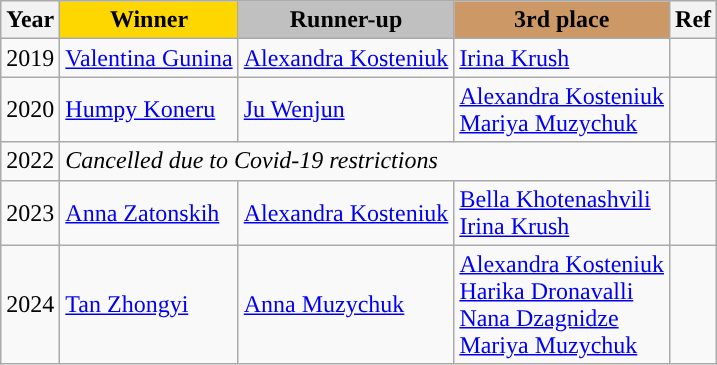<table class="wikitable">
<tr>
<th>Year</th>
<th style="background:#ffd700">Winner</th>
<th style="background:#c0c0c0">Runner-up</th>
<th style="background:#cc9966">3rd place</th>
<th>Ref</th>
</tr>
<tr>
<td>2019</td>
<td> <a href='#'>Valentina Gunina</a></td>
<td> <a href='#'>Alexandra Kosteniuk</a></td>
<td> <a href='#'>Irina Krush</a></td>
<td></td>
</tr>
<tr>
<td>2020</td>
<td> <a href='#'>Humpy Koneru</a></td>
<td> <a href='#'>Ju Wenjun</a></td>
<td> <a href='#'>Alexandra Kosteniuk</a><br> <a href='#'>Mariya Muzychuk</a></td>
<td></td>
</tr>
<tr>
<td>2022</td>
<td colspan="3"><em>Cancelled due to Covid-19 restrictions</em></td>
<td></td>
</tr>
<tr>
<td>2023</td>
<td> <a href='#'>Anna Zatonskih</a></td>
<td> <a href='#'>Alexandra Kosteniuk</a></td>
<td> <a href='#'>Bella Khotenashvili</a><br> <a href='#'>Irina Krush</a></td>
<td></td>
</tr>
<tr>
<td>2024</td>
<td> <a href='#'>Tan Zhongyi</a></td>
<td> <a href='#'>Anna Muzychuk</a></td>
<td> <a href='#'>Alexandra Kosteniuk</a><br> <a href='#'>Harika Dronavalli</a><br> <a href='#'>Nana Dzagnidze</a><br> <a href='#'>Mariya Muzychuk</a></td>
<td></td>
</tr>
</table>
